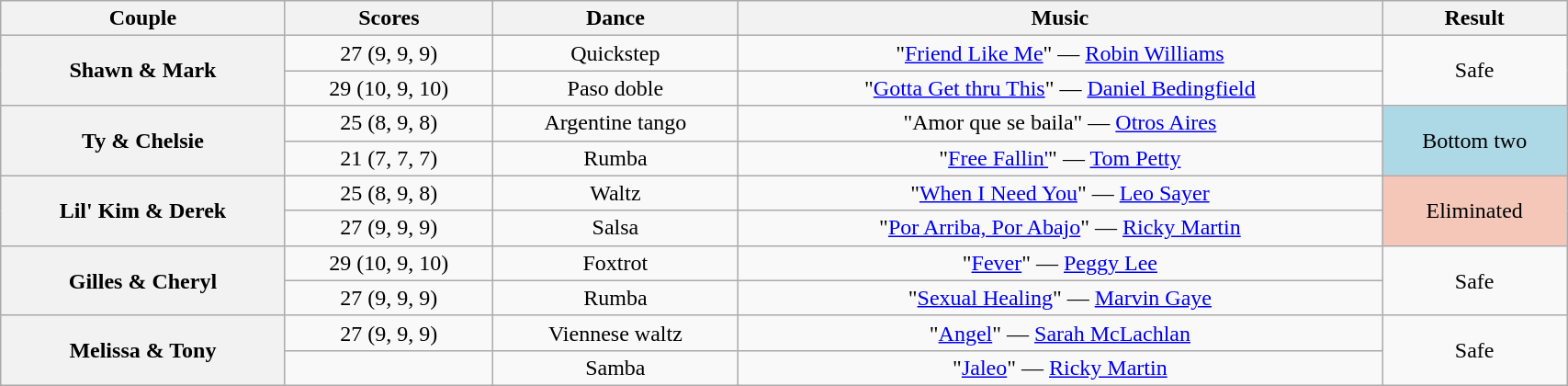<table class="wikitable sortable" style="text-align:center; width:90%">
<tr>
<th scope="col">Couple</th>
<th scope="col">Scores</th>
<th scope="col" class="unsortable">Dance</th>
<th scope="col" class="unsortable">Music</th>
<th scope="col" class="unsortable">Result</th>
</tr>
<tr>
<th scope="row" rowspan=2>Shawn & Mark</th>
<td>27 (9, 9, 9)</td>
<td>Quickstep</td>
<td>"<a href='#'>Friend Like Me</a>" — <a href='#'>Robin Williams</a></td>
<td rowspan=2>Safe</td>
</tr>
<tr>
<td>29 (10, 9, 10)</td>
<td>Paso doble</td>
<td>"<a href='#'>Gotta Get thru This</a>" — <a href='#'>Daniel Bedingfield</a></td>
</tr>
<tr>
<th scope="row" rowspan=2>Ty & Chelsie</th>
<td>25 (8, 9, 8)</td>
<td>Argentine tango</td>
<td>"Amor que se baila" — <a href='#'>Otros Aires</a></td>
<td rowspan=2 bgcolor=lightblue>Bottom two</td>
</tr>
<tr>
<td>21 (7, 7, 7)</td>
<td>Rumba</td>
<td>"<a href='#'>Free Fallin'</a>" — <a href='#'>Tom Petty</a></td>
</tr>
<tr>
<th scope="row" rowspan=2>Lil' Kim & Derek</th>
<td>25 (8, 9, 8)</td>
<td>Waltz</td>
<td>"<a href='#'>When I Need You</a>" — <a href='#'>Leo Sayer</a></td>
<td rowspan=2 bgcolor=f4c7b8>Eliminated</td>
</tr>
<tr>
<td>27 (9, 9, 9)</td>
<td>Salsa</td>
<td>"<a href='#'>Por Arriba, Por Abajo</a>" — <a href='#'>Ricky Martin</a></td>
</tr>
<tr>
<th scope="row" rowspan=2>Gilles & Cheryl</th>
<td>29 (10, 9, 10)</td>
<td>Foxtrot</td>
<td>"<a href='#'>Fever</a>" — <a href='#'>Peggy Lee</a></td>
<td rowspan=2>Safe</td>
</tr>
<tr>
<td>27 (9, 9, 9)</td>
<td>Rumba</td>
<td>"<a href='#'>Sexual Healing</a>" — <a href='#'>Marvin Gaye</a></td>
</tr>
<tr>
<th scope="row" rowspan=2>Melissa & Tony</th>
<td>27 (9, 9, 9)</td>
<td>Viennese waltz</td>
<td>"<a href='#'>Angel</a>" — <a href='#'>Sarah McLachlan</a></td>
<td rowspan=2>Safe</td>
</tr>
<tr>
<td></td>
<td>Samba</td>
<td>"<a href='#'>Jaleo</a>" — <a href='#'>Ricky Martin</a></td>
</tr>
</table>
